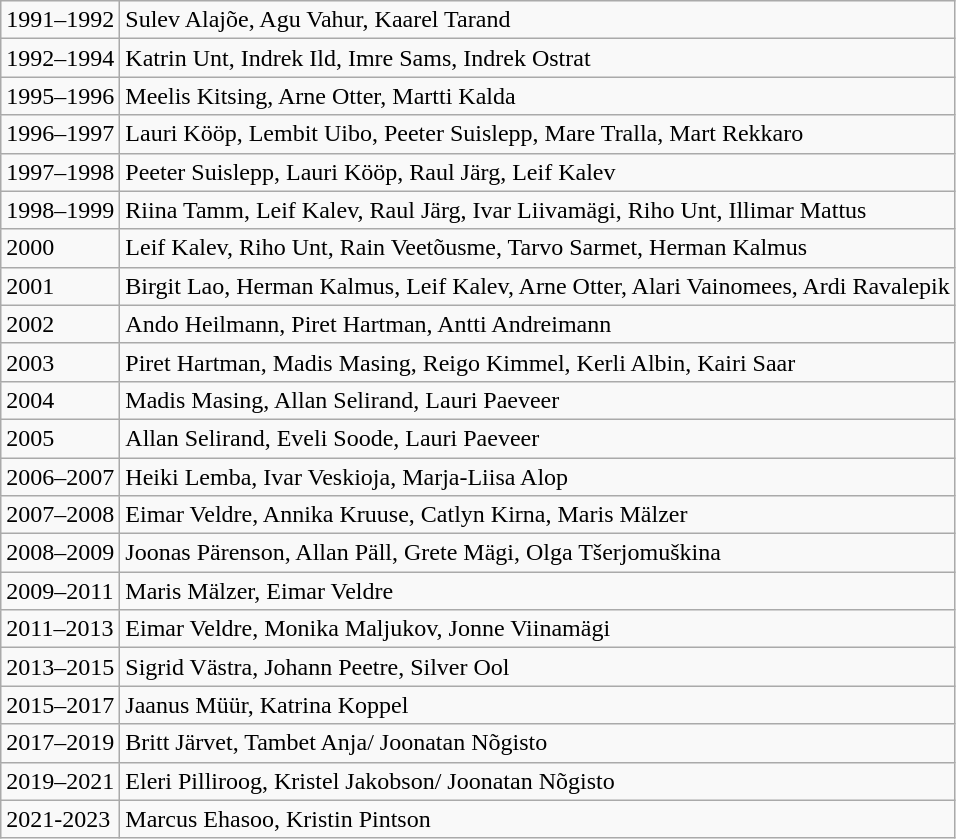<table class="wikitable">
<tr>
<td>1991–1992</td>
<td>Sulev Alajõe, Agu Vahur, Kaarel Tarand</td>
</tr>
<tr>
<td>1992–1994</td>
<td>Katrin Unt, Indrek Ild, Imre Sams, Indrek Ostrat</td>
</tr>
<tr>
<td>1995–1996</td>
<td>Meelis Kitsing, Arne Otter, Martti Kalda</td>
</tr>
<tr>
<td>1996–1997</td>
<td>Lauri Kööp, Lembit Uibo, Peeter Suislepp, Mare Tralla, Mart Rekkaro</td>
</tr>
<tr>
<td>1997–1998</td>
<td>Peeter Suislepp, Lauri Kööp, Raul Järg, Leif Kalev</td>
</tr>
<tr>
<td>1998–1999</td>
<td>Riina Tamm, Leif Kalev, Raul Järg, Ivar Liivamägi, Riho Unt, Illimar Mattus</td>
</tr>
<tr>
<td>2000</td>
<td>Leif Kalev, Riho Unt, Rain Veetõusme, Tarvo Sarmet, Herman Kalmus</td>
</tr>
<tr>
<td>2001</td>
<td>Birgit Lao, Herman Kalmus, Leif Kalev, Arne Otter, Alari Vainomees, Ardi Ravalepik</td>
</tr>
<tr>
<td>2002</td>
<td>Ando Heilmann, Piret Hartman, Antti Andreimann</td>
</tr>
<tr>
<td>2003</td>
<td>Piret Hartman, Madis Masing, Reigo Kimmel, Kerli Albin, Kairi Saar</td>
</tr>
<tr>
<td>2004</td>
<td>Madis Masing, Allan Selirand, Lauri Paeveer</td>
</tr>
<tr>
<td>2005</td>
<td>Allan Selirand, Eveli Soode, Lauri Paeveer</td>
</tr>
<tr>
<td>2006–2007</td>
<td>Heiki Lemba, Ivar Veskioja, Marja-Liisa Alop</td>
</tr>
<tr>
<td>2007–2008</td>
<td>Eimar Veldre, Annika Kruuse, Catlyn Kirna, Maris Mälzer</td>
</tr>
<tr>
<td>2008–2009</td>
<td>Joonas Pärenson, Allan Päll, Grete Mägi, Olga Tšerjomuškina</td>
</tr>
<tr>
<td>2009–2011</td>
<td>Maris Mälzer, Eimar Veldre</td>
</tr>
<tr>
<td>2011–2013</td>
<td>Eimar Veldre, Monika Maljukov, Jonne Viinamägi</td>
</tr>
<tr>
<td>2013–2015</td>
<td>Sigrid Västra, Johann Peetre, Silver Ool</td>
</tr>
<tr>
<td>2015–2017</td>
<td>Jaanus Müür, Katrina Koppel</td>
</tr>
<tr>
<td>2017–2019</td>
<td>Britt Järvet, Tambet Anja/ Joonatan Nõgisto</td>
</tr>
<tr>
<td>2019–2021</td>
<td>Eleri Pilliroog, Kristel Jakobson/ Joonatan Nõgisto</td>
</tr>
<tr>
<td>2021-2023</td>
<td>Marcus Ehasoo, Kristin Pintson</td>
</tr>
</table>
